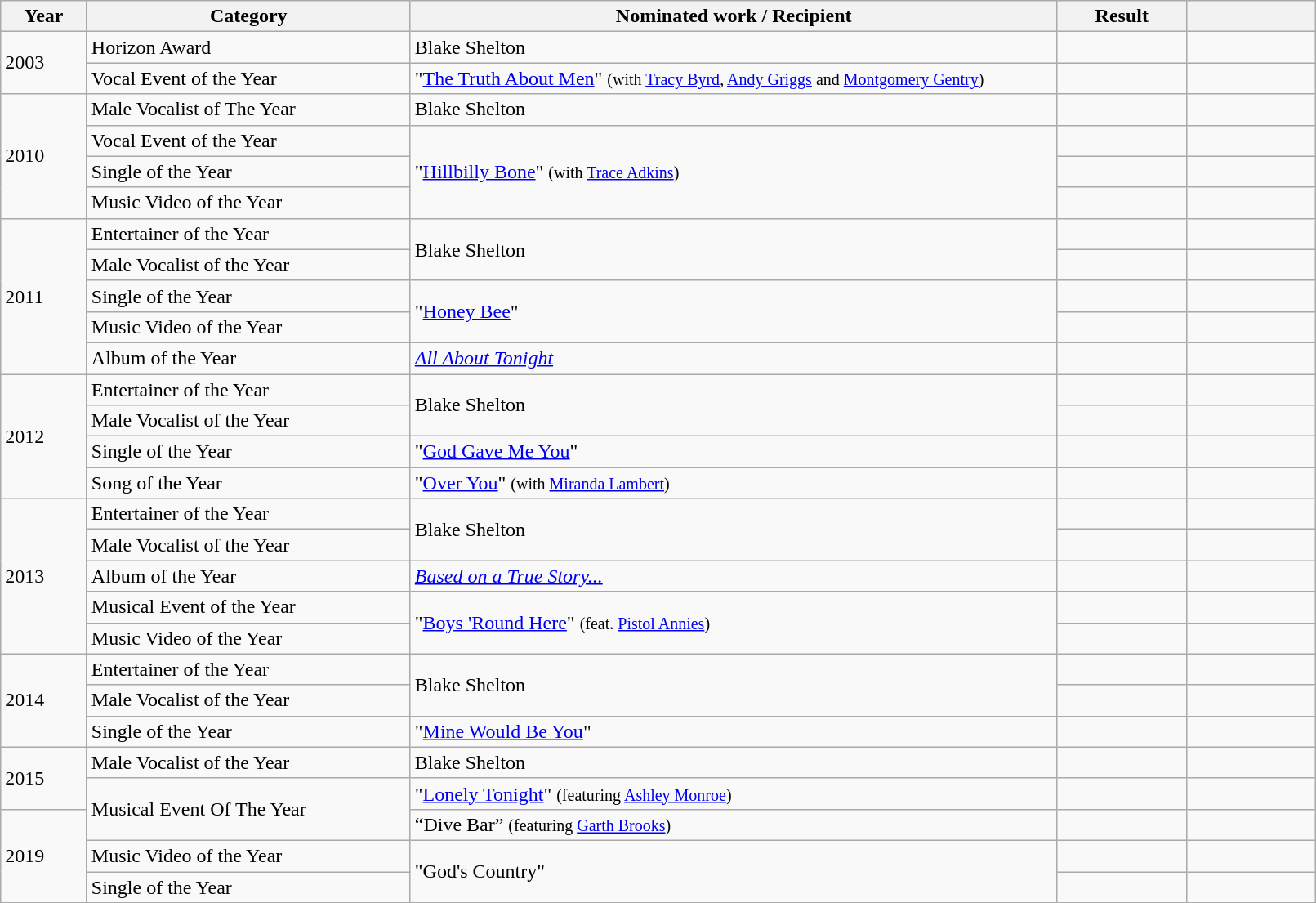<table class="wikitable plainrowheaders" style="width:85%;">
<tr>
<th scope="col" style="width:4%;">Year</th>
<th scope="col" style="width:15%;">Category</th>
<th scope="col" style="width:30%;">Nominated work / Recipient</th>
<th scope="col" style="width:6%;">Result</th>
<th scope="col" style="width:6%;"></th>
</tr>
<tr>
<td rowspan="2">2003</td>
<td>Horizon Award</td>
<td>Blake Shelton</td>
<td></td>
<td></td>
</tr>
<tr>
<td>Vocal Event of the Year</td>
<td>"<a href='#'>The Truth About Men</a>" <small>(with <a href='#'>Tracy Byrd</a>, <a href='#'>Andy Griggs</a> and <a href='#'>Montgomery Gentry</a>)</small></td>
<td></td>
<td></td>
</tr>
<tr>
<td rowspan="4">2010</td>
<td>Male Vocalist of The Year</td>
<td>Blake Shelton</td>
<td></td>
<td></td>
</tr>
<tr>
<td>Vocal Event of the Year</td>
<td rowspan=3>"<a href='#'>Hillbilly Bone</a>" <small>(with <a href='#'>Trace Adkins</a>)</small></td>
<td></td>
<td></td>
</tr>
<tr>
<td>Single of the Year</td>
<td></td>
<td></td>
</tr>
<tr>
<td>Music Video of the Year</td>
<td></td>
<td></td>
</tr>
<tr>
<td rowspan="5">2011</td>
<td>Entertainer of the Year</td>
<td rowspan="2">Blake Shelton</td>
<td></td>
<td></td>
</tr>
<tr>
<td>Male Vocalist of the Year</td>
<td></td>
<td></td>
</tr>
<tr>
<td>Single of the Year</td>
<td rowspan=2>"<a href='#'>Honey Bee</a>"</td>
<td></td>
<td></td>
</tr>
<tr>
<td>Music Video of the Year</td>
<td></td>
<td></td>
</tr>
<tr>
<td>Album of the Year</td>
<td><em><a href='#'>All About Tonight</a></em></td>
<td></td>
<td></td>
</tr>
<tr>
<td rowspan="4">2012</td>
<td>Entertainer of the Year</td>
<td rowspan="2">Blake Shelton</td>
<td></td>
<td></td>
</tr>
<tr>
<td>Male Vocalist of the Year</td>
<td></td>
<td></td>
</tr>
<tr>
<td>Single of the Year</td>
<td>"<a href='#'>God Gave Me You</a>"</td>
<td></td>
<td></td>
</tr>
<tr>
<td>Song of the Year</td>
<td>"<a href='#'>Over You</a>" <small>(with <a href='#'>Miranda Lambert</a>)</small></td>
<td></td>
<td></td>
</tr>
<tr>
<td rowspan="5">2013</td>
<td>Entertainer of the Year</td>
<td rowspan="2">Blake Shelton</td>
<td></td>
<td></td>
</tr>
<tr>
<td>Male Vocalist of the Year</td>
<td></td>
<td></td>
</tr>
<tr>
<td>Album of the Year</td>
<td><em><a href='#'>Based on a True Story...</a></em></td>
<td></td>
<td></td>
</tr>
<tr>
<td>Musical Event of the Year</td>
<td rowspan="2">"<a href='#'>Boys 'Round Here</a>" <small>(feat. <a href='#'>Pistol Annies</a>)</small></td>
<td></td>
<td></td>
</tr>
<tr>
<td>Music Video of the Year</td>
<td></td>
<td></td>
</tr>
<tr>
<td rowspan="3">2014</td>
<td>Entertainer of the Year</td>
<td rowspan="2">Blake Shelton</td>
<td></td>
<td></td>
</tr>
<tr>
<td>Male Vocalist of the Year</td>
<td></td>
<td></td>
</tr>
<tr>
<td>Single of the Year</td>
<td>"<a href='#'>Mine Would Be You</a>"</td>
<td></td>
<td></td>
</tr>
<tr>
<td rowspan="2">2015</td>
<td>Male Vocalist of the Year</td>
<td>Blake Shelton</td>
<td></td>
<td></td>
</tr>
<tr>
<td rowspan=2>Musical Event Of The Year</td>
<td>"<a href='#'>Lonely Tonight</a>" <small>(featuring <a href='#'>Ashley Monroe</a>)</small></td>
<td></td>
<td></td>
</tr>
<tr>
<td rowspan="3">2019</td>
<td>“Dive Bar” <small>(featuring <a href='#'>Garth Brooks</a>)</small></td>
<td></td>
<td></td>
</tr>
<tr>
<td>Music Video of the Year</td>
<td rowspan="2">"God's Country"</td>
<td></td>
<td></td>
</tr>
<tr>
<td>Single of the Year</td>
<td></td>
<td></td>
</tr>
</table>
